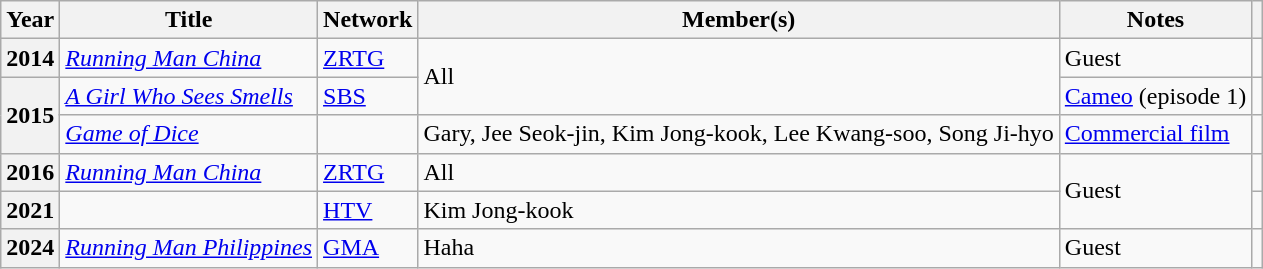<table class="wikitable plainrowheaders sortable">
<tr>
<th scope="col">Year</th>
<th scope="col">Title</th>
<th scope="col">Network</th>
<th scope="col">Member(s)</th>
<th scope="col">Notes</th>
<th scope="col"></th>
</tr>
<tr>
<th scope="row">2014</th>
<td><em><a href='#'>Running Man China</a></em></td>
<td><a href='#'>ZRTG</a></td>
<td rowspan="2">All</td>
<td>Guest</td>
<td style="text-align:center"></td>
</tr>
<tr>
<th scope="row" rowspan="2">2015</th>
<td><em><a href='#'>A Girl Who Sees Smells</a></em></td>
<td><a href='#'>SBS</a></td>
<td><a href='#'>Cameo</a> (episode 1)</td>
<td style="text-align:center"></td>
</tr>
<tr>
<td><em><a href='#'>Game of Dice</a></em></td>
<td></td>
<td>Gary, Jee Seok-jin, Kim Jong-kook, Lee Kwang-soo, Song Ji-hyo</td>
<td><a href='#'>Commercial film</a></td>
<td style="text-align:center"></td>
</tr>
<tr>
<th scope="row">2016</th>
<td><em><a href='#'>Running Man China</a></em></td>
<td><a href='#'>ZRTG</a></td>
<td>All</td>
<td rowspan="2">Guest</td>
<td style="text-align:center"></td>
</tr>
<tr>
<th scope="row">2021</th>
<td><em></em></td>
<td><a href='#'>HTV</a></td>
<td>Kim Jong-kook</td>
<td style="text-align:center"></td>
</tr>
<tr>
<th scope="row">2024</th>
<td><em><a href='#'>Running Man Philippines</a></em></td>
<td><a href='#'>GMA</a></td>
<td>Haha</td>
<td>Guest</td>
<td style="text-align:center"></td>
</tr>
</table>
